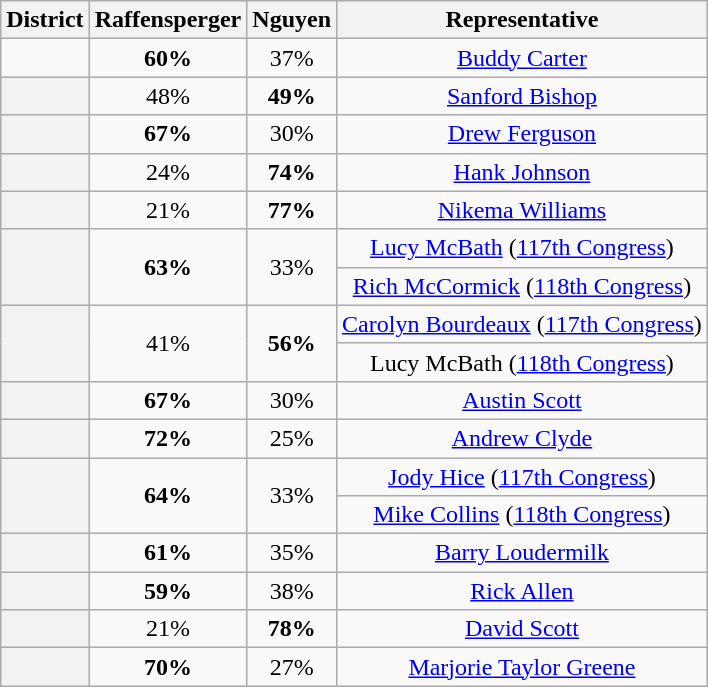<table class="wikitable sortable">
<tr>
<th>District</th>
<th>Raffensperger</th>
<th>Nguyen</th>
<th>Representative</th>
</tr>
<tr align=center>
<td></td>
<td><strong>60%</strong></td>
<td>37%</td>
<td><a href='#'>Buddy Carter</a></td>
</tr>
<tr align=center>
<th></th>
<td>48%</td>
<td><strong>49%</strong></td>
<td><a href='#'>Sanford Bishop</a></td>
</tr>
<tr align=center>
<th></th>
<td><strong>67%</strong></td>
<td>30%</td>
<td><a href='#'>Drew Ferguson</a></td>
</tr>
<tr align=center>
<th></th>
<td>24%</td>
<td><strong>74%</strong></td>
<td><a href='#'>Hank Johnson</a></td>
</tr>
<tr align=center>
<th></th>
<td>21%</td>
<td><strong>77%</strong></td>
<td><a href='#'>Nikema Williams</a></td>
</tr>
<tr align=center>
<th rowspan=2 ></th>
<td rowspan=2><strong>63%</strong></td>
<td rowspan=2>33%</td>
<td><a href='#'>Lucy McBath</a> (<a href='#'>117th Congress</a>)</td>
</tr>
<tr align=center>
<td><a href='#'>Rich McCormick</a> (<a href='#'>118th Congress</a>)</td>
</tr>
<tr align=center>
<th rowspan=2 ></th>
<td rowspan=2>41%</td>
<td rowspan=2><strong>56%</strong></td>
<td><a href='#'>Carolyn Bourdeaux</a> (<a href='#'>117th Congress</a>)</td>
</tr>
<tr align=center>
<td>Lucy McBath (<a href='#'>118th Congress</a>)</td>
</tr>
<tr align=center>
<th></th>
<td><strong>67%</strong></td>
<td>30%</td>
<td><a href='#'>Austin Scott</a></td>
</tr>
<tr align=center>
<th></th>
<td><strong>72%</strong></td>
<td>25%</td>
<td><a href='#'>Andrew Clyde</a></td>
</tr>
<tr align=center>
<th rowspan=2 ></th>
<td rowspan=2><strong>64%</strong></td>
<td rowspan=2>33%</td>
<td><a href='#'>Jody Hice</a> (<a href='#'>117th Congress</a>)</td>
</tr>
<tr align=center>
<td><a href='#'>Mike Collins</a> (<a href='#'>118th Congress</a>)</td>
</tr>
<tr align=center>
<th></th>
<td><strong>61%</strong></td>
<td>35%</td>
<td><a href='#'>Barry Loudermilk</a></td>
</tr>
<tr align=center>
<th></th>
<td><strong>59%</strong></td>
<td>38%</td>
<td><a href='#'>Rick Allen</a></td>
</tr>
<tr align=center>
<th></th>
<td>21%</td>
<td><strong>78%</strong></td>
<td><a href='#'>David Scott</a></td>
</tr>
<tr align=center>
<th></th>
<td><strong>70%</strong></td>
<td>27%</td>
<td><a href='#'>Marjorie Taylor Greene</a></td>
</tr>
</table>
